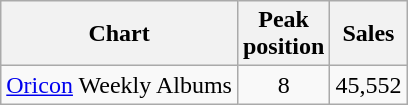<table class="wikitable">
<tr>
<th>Chart</th>
<th>Peak<br>position</th>
<th>Sales</th>
</tr>
<tr>
<td><a href='#'>Oricon</a> Weekly Albums</td>
<td align="center">8</td>
<td>45,552</td>
</tr>
</table>
